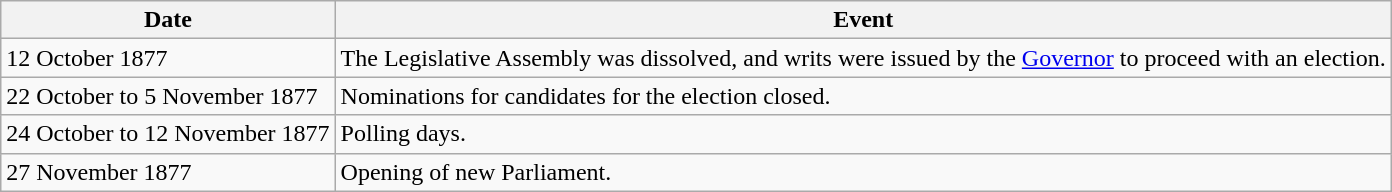<table class="wikitable">
<tr>
<th>Date</th>
<th>Event</th>
</tr>
<tr>
<td>12 October 1877</td>
<td>The Legislative Assembly was dissolved, and writs were issued by the <a href='#'>Governor</a> to proceed with an election.</td>
</tr>
<tr>
<td>22 October to 5 November 1877</td>
<td>Nominations for candidates for the election closed.</td>
</tr>
<tr>
<td>24 October to 12 November 1877</td>
<td>Polling days.</td>
</tr>
<tr>
<td>27 November 1877</td>
<td>Opening of new Parliament.</td>
</tr>
</table>
